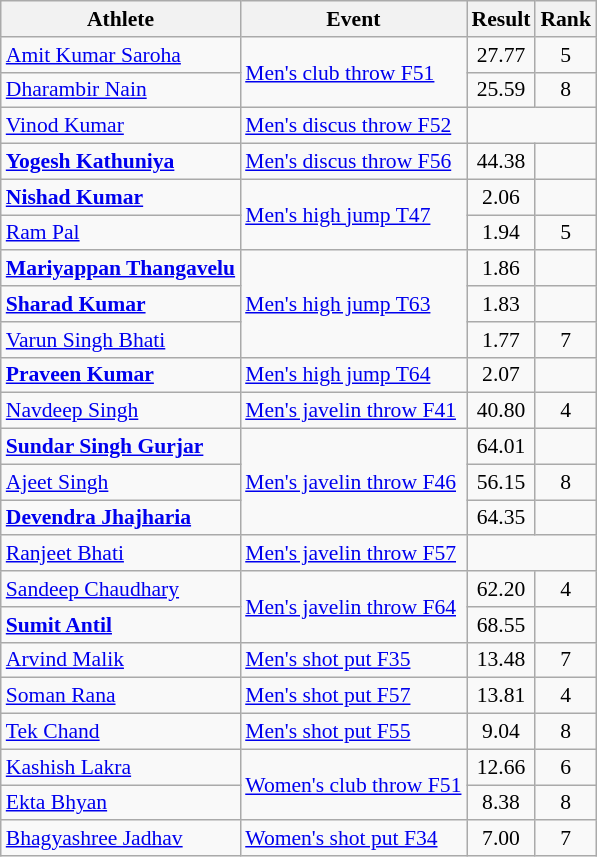<table class=wikitable style="font-size:90%; text-align:center">
<tr>
<th>Athlete</th>
<th>Event</th>
<th>Result</th>
<th>Rank</th>
</tr>
<tr>
<td align=left><a href='#'>Amit Kumar Saroha</a></td>
<td align=left rowspan=2><a href='#'>Men's club throw F51</a></td>
<td>27.77 </td>
<td>5</td>
</tr>
<tr>
<td align=left><a href='#'>Dharambir Nain</a></td>
<td>25.59 </td>
<td>8</td>
</tr>
<tr>
<td align=left><a href='#'>Vinod Kumar</a></td>
<td align=left><a href='#'>Men's discus throw F52</a></td>
<td colspan="2"></td>
</tr>
<tr>
<td align=left><strong><a href='#'>Yogesh Kathuniya</a></strong></td>
<td align=left><a href='#'>Men's discus throw F56</a></td>
<td>44.38 </td>
<td></td>
</tr>
<tr>
<td align=left><strong><a href='#'>Nishad Kumar</a></strong></td>
<td align=left rowspan=2><a href='#'>Men's high jump T47</a></td>
<td>2.06 </td>
<td></td>
</tr>
<tr>
<td align=left><a href='#'>Ram Pal</a></td>
<td>1.94</td>
<td>5</td>
</tr>
<tr>
<td align=left><strong><a href='#'>Mariyappan Thangavelu</a></strong></td>
<td align=left rowspan=3><a href='#'>Men's high jump T63</a></td>
<td>1.86 </td>
<td></td>
</tr>
<tr>
<td align=left><strong><a href='#'>Sharad Kumar</a></strong></td>
<td>1.83 </td>
<td></td>
</tr>
<tr>
<td align=left><a href='#'>Varun Singh Bhati</a></td>
<td>1.77 </td>
<td>7</td>
</tr>
<tr>
<td align=left><strong><a href='#'>Praveen Kumar</a></strong></td>
<td align=left><a href='#'>Men's high jump T64</a></td>
<td>2.07 </td>
<td></td>
</tr>
<tr>
<td align=left><a href='#'>Navdeep Singh</a></td>
<td align=left><a href='#'>Men's javelin throw F41</a></td>
<td>40.80</td>
<td>4</td>
</tr>
<tr>
<td align=left><strong><a href='#'>Sundar Singh Gurjar</a></strong></td>
<td rowspan=3 align=left><a href='#'>Men's javelin throw F46</a></td>
<td>64.01 </td>
<td></td>
</tr>
<tr>
<td align=left><a href='#'>Ajeet Singh</a></td>
<td>56.15</td>
<td>8</td>
</tr>
<tr>
<td align=left><strong><a href='#'>Devendra Jhajharia</a></strong></td>
<td>64.35 </td>
<td></td>
</tr>
<tr>
<td align=left><a href='#'>Ranjeet Bhati</a></td>
<td align=left><a href='#'>Men's javelin throw F57</a></td>
<td colspan="2"></td>
</tr>
<tr>
<td align=left><a href='#'>Sandeep Chaudhary</a></td>
<td rowspan=2 align=left><a href='#'>Men's javelin throw F64</a></td>
<td>62.20 </td>
<td>4</td>
</tr>
<tr>
<td align=left><strong><a href='#'>Sumit Antil</a></strong></td>
<td>68.55 </td>
<td></td>
</tr>
<tr>
<td align=left><a href='#'>Arvind Malik</a></td>
<td align=left><a href='#'>Men's shot put F35</a></td>
<td>13.48</td>
<td>7</td>
</tr>
<tr>
<td align=left><a href='#'>Soman Rana</a></td>
<td align=left><a href='#'>Men's shot put F57</a></td>
<td>13.81</td>
<td>4</td>
</tr>
<tr>
<td align=left><a href='#'>Tek Chand</a></td>
<td align=left><a href='#'>Men's shot put F55</a></td>
<td>9.04</td>
<td>8</td>
</tr>
<tr>
<td align=left><a href='#'>Kashish Lakra</a></td>
<td align=left rowspan=2><a href='#'>Women's club throw F51</a></td>
<td>12.66 </td>
<td>6</td>
</tr>
<tr>
<td align=left><a href='#'>Ekta Bhyan</a></td>
<td>8.38 </td>
<td>8</td>
</tr>
<tr>
<td align=left><a href='#'>Bhagyashree Jadhav</a></td>
<td align=left><a href='#'>Women's shot put F34</a></td>
<td>7.00 </td>
<td>7</td>
</tr>
</table>
